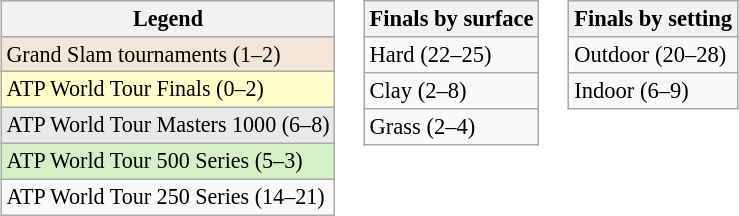<table>
<tr valign="top">
<td><br><table class=wikitable style=font-size:92%>
<tr>
<th>Legend</th>
</tr>
<tr style="background:#f3e6d7;">
<td>Grand Slam tournaments (1–2)</td>
</tr>
<tr style="background:#ffffcc;">
<td>ATP World Tour Finals (0–2)</td>
</tr>
<tr style="background:#e9e9e9;">
<td>ATP World Tour Masters 1000 (6–8)</td>
</tr>
<tr style="background:#d4f1c5;">
<td>ATP World Tour 500 Series (5–3)</td>
</tr>
<tr>
<td>ATP World Tour 250 Series (14–21)</td>
</tr>
</table>
</td>
<td><br><table class=wikitable style=font-size:94%>
<tr>
<th>Finals by surface</th>
</tr>
<tr>
<td>Hard (22–25)</td>
</tr>
<tr>
<td>Clay (2–8)</td>
</tr>
<tr>
<td>Grass (2–4)</td>
</tr>
</table>
</td>
<td><br><table class=wikitable style=font-size:94%>
<tr>
<th>Finals by setting</th>
</tr>
<tr>
<td>Outdoor (20–28)</td>
</tr>
<tr>
<td>Indoor (6–9)</td>
</tr>
</table>
</td>
</tr>
</table>
